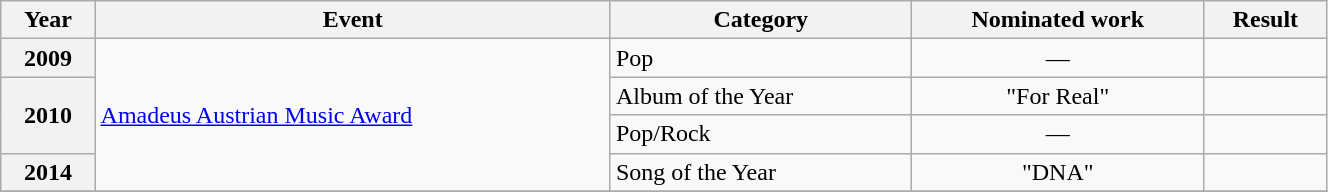<table class="wikitable plainrowheaders" style="width:70%;">
<tr>
<th scope="col">Year</th>
<th scope="col">Event</th>
<th scope="col">Category</th>
<th scope="col">Nominated work</th>
<th scope="col">Result</th>
</tr>
<tr>
<th scope="row">2009</th>
<td rowspan="4"><a href='#'>Amadeus Austrian Music Award</a></td>
<td>Pop</td>
<td style="text-align:center;">—</td>
<td></td>
</tr>
<tr>
<th scope="row" rowspan=2>2010</th>
<td>Album of the Year</td>
<td style="text-align:center;">"For Real"</td>
<td></td>
</tr>
<tr>
<td>Pop/Rock</td>
<td style="text-align:center;">—</td>
<td></td>
</tr>
<tr>
<th scope="row">2014</th>
<td>Song of the Year</td>
<td style="text-align:center;">"DNA"</td>
<td></td>
</tr>
<tr>
</tr>
</table>
